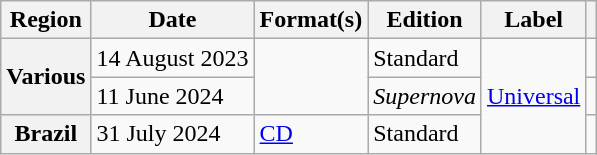<table class="wikitable plainrowheaders">
<tr>
<th scope="col">Region</th>
<th scope="col">Date</th>
<th scope="col">Format(s)</th>
<th scope="col">Edition</th>
<th scope="col">Label</th>
<th scope="col"></th>
</tr>
<tr>
<th scope="row" rowspan="2">Various</th>
<td>14 August 2023</td>
<td rowspan="2"></td>
<td>Standard</td>
<td rowspan="3"><a href='#'>Universal</a></td>
<td style="text-align:center;"></td>
</tr>
<tr>
<td>11 June 2024</td>
<td><em>Supernova</em></td>
<td style="text-align:center;"></td>
</tr>
<tr>
<th scope="row">Brazil</th>
<td>31 July 2024</td>
<td><a href='#'>CD</a></td>
<td>Standard</td>
<td style="text-align:center;"></td>
</tr>
</table>
